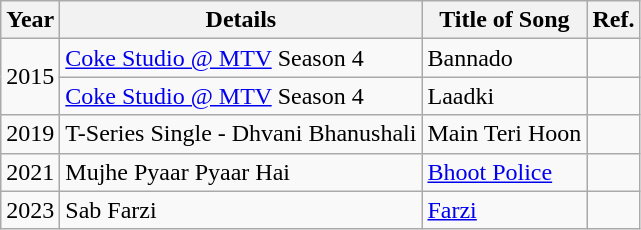<table class="wikitable">
<tr>
<th>Year</th>
<th>Details</th>
<th>Title of Song</th>
<th>Ref.</th>
</tr>
<tr>
<td rowspan=2>2015</td>
<td><a href='#'>Coke Studio @ MTV</a>  Season 4</td>
<td>Bannado</td>
<td></td>
</tr>
<tr>
<td><a href='#'>Coke Studio @ MTV</a>  Season 4</td>
<td>Laadki</td>
<td></td>
</tr>
<tr>
<td>2019</td>
<td>T-Series Single - Dhvani Bhanushali</td>
<td>Main Teri Hoon</td>
<td></td>
</tr>
<tr>
<td>2021</td>
<td>Mujhe Pyaar Pyaar Hai</td>
<td><a href='#'>Bhoot Police</a></td>
<td></td>
</tr>
<tr>
<td>2023</td>
<td>Sab Farzi</td>
<td><a href='#'>Farzi</a></td>
<td></td>
</tr>
</table>
